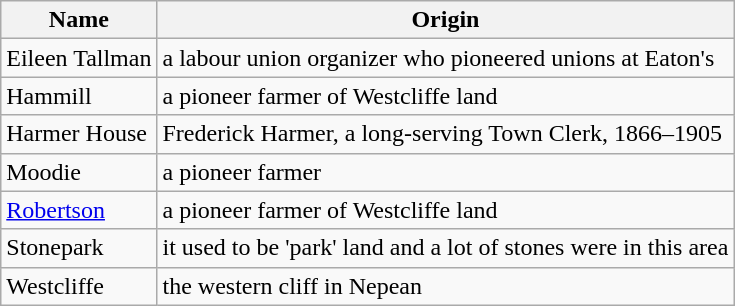<table class="wikitable">
<tr>
<th>Name</th>
<th>Origin</th>
</tr>
<tr>
<td>Eileen Tallman</td>
<td>a labour union organizer who pioneered unions at Eaton's</td>
</tr>
<tr>
<td>Hammill</td>
<td>a pioneer farmer of Westcliffe land</td>
</tr>
<tr>
<td>Harmer House</td>
<td>Frederick Harmer, a long-serving Town Clerk, 1866–1905</td>
</tr>
<tr>
<td>Moodie</td>
<td>a pioneer farmer</td>
</tr>
<tr>
<td><a href='#'>Robertson</a></td>
<td>a pioneer farmer of Westcliffe land</td>
</tr>
<tr>
<td>Stonepark</td>
<td>it used to be 'park' land and a lot of stones were in this area</td>
</tr>
<tr>
<td>Westcliffe</td>
<td>the western cliff in Nepean</td>
</tr>
</table>
